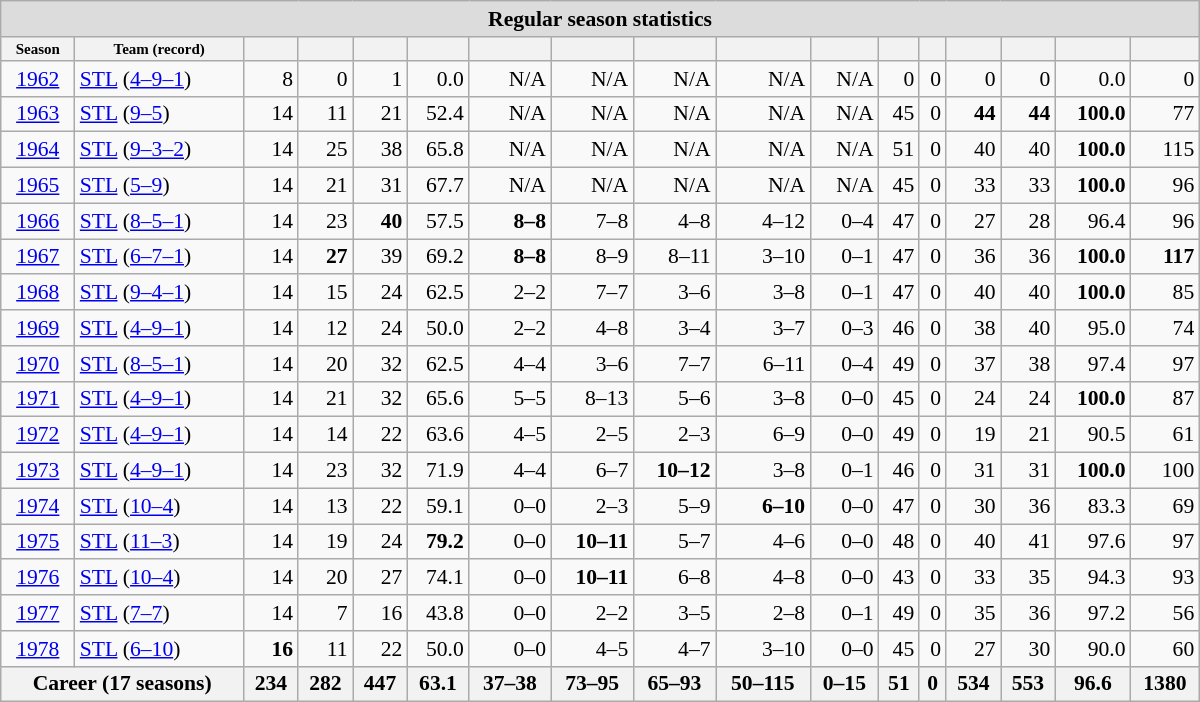<table class="wikitable collapsible collapsed" style="margin: auto; text-align:right; font-size:90%; width:800px;">
<tr>
<th style="background-color:#dcdcdc;" colspan="17">Regular season statistics</th>
</tr>
<tr style="font-size:x-small;">
<th>Season</th>
<th>Team (record)</th>
<th></th>
<th></th>
<th></th>
<th></th>
<th></th>
<th></th>
<th></th>
<th></th>
<th></th>
<th></th>
<th></th>
<th></th>
<th></th>
<th></th>
<th></th>
</tr>
<tr>
<td style="text-align:center;"><a href='#'>1962</a></td>
<td style="text-align:left;" nowrap="nowrap"><a href='#'>STL</a> (<a href='#'>4–9–1</a>)</td>
<td>8</td>
<td>0</td>
<td>1</td>
<td>0.0</td>
<td>N/A</td>
<td>N/A</td>
<td>N/A</td>
<td>N/A</td>
<td>N/A</td>
<td>0</td>
<td>0</td>
<td>0</td>
<td>0</td>
<td>0.0</td>
<td>0</td>
</tr>
<tr>
<td style="text-align:center;"><a href='#'>1963</a></td>
<td style="text-align:left;" nowrap="nowrap"><a href='#'>STL</a> (<a href='#'>9–5</a>)</td>
<td>14</td>
<td>11</td>
<td>21</td>
<td>52.4</td>
<td>N/A</td>
<td>N/A</td>
<td>N/A</td>
<td>N/A</td>
<td>N/A</td>
<td>45</td>
<td>0</td>
<td><strong>44</strong></td>
<td><strong>44</strong></td>
<td><strong>100.0</strong></td>
<td>77</td>
</tr>
<tr>
<td style="text-align:center;"><a href='#'>1964</a></td>
<td style="text-align:left;" nowrap="nowrap"><a href='#'>STL</a> (<a href='#'>9–3–2</a>)</td>
<td>14</td>
<td>25</td>
<td>38</td>
<td>65.8</td>
<td>N/A</td>
<td>N/A</td>
<td>N/A</td>
<td>N/A</td>
<td>N/A</td>
<td>51</td>
<td>0</td>
<td>40</td>
<td>40</td>
<td><strong>100.0</strong></td>
<td>115</td>
</tr>
<tr>
<td style="text-align:center;"><a href='#'>1965</a></td>
<td style="text-align:left;" nowrap="nowrap"><a href='#'>STL</a> (<a href='#'>5–9</a>)</td>
<td>14</td>
<td>21</td>
<td>31</td>
<td>67.7</td>
<td>N/A</td>
<td>N/A</td>
<td>N/A</td>
<td>N/A</td>
<td>N/A</td>
<td>45</td>
<td>0</td>
<td>33</td>
<td>33</td>
<td><strong>100.0</strong></td>
<td>96</td>
</tr>
<tr>
<td style="text-align:center;"><a href='#'>1966</a></td>
<td style="text-align:left;" nowrap="nowrap"><a href='#'>STL</a> (<a href='#'>8–5–1</a>)</td>
<td>14</td>
<td>23</td>
<td><strong>40</strong></td>
<td>57.5</td>
<td><strong>8–8</strong></td>
<td>7–8</td>
<td>4–8</td>
<td>4–12</td>
<td>0–4</td>
<td>47</td>
<td>0</td>
<td>27</td>
<td>28</td>
<td>96.4</td>
<td>96</td>
</tr>
<tr>
<td style="text-align:center;"><a href='#'>1967</a></td>
<td style="text-align:left;" nowrap="nowrap"><a href='#'>STL</a> (<a href='#'>6–7–1</a>)</td>
<td>14</td>
<td><strong>27</strong></td>
<td>39</td>
<td>69.2</td>
<td><strong>8–8</strong></td>
<td>8–9</td>
<td>8–11</td>
<td>3–10</td>
<td>0–1</td>
<td>47</td>
<td>0</td>
<td>36</td>
<td>36</td>
<td><strong>100.0</strong></td>
<td><strong>117</strong></td>
</tr>
<tr>
<td style="text-align:center;"><a href='#'>1968</a></td>
<td style="text-align:left;" nowrap="nowrap"><a href='#'>STL</a> (<a href='#'>9–4–1</a>)</td>
<td>14</td>
<td>15</td>
<td>24</td>
<td>62.5</td>
<td>2–2</td>
<td>7–7</td>
<td>3–6</td>
<td>3–8</td>
<td>0–1</td>
<td>47</td>
<td>0</td>
<td>40</td>
<td>40</td>
<td><strong>100.0</strong></td>
<td>85</td>
</tr>
<tr>
<td style="text-align:center;"><a href='#'>1969</a></td>
<td style="text-align:left;" nowrap="nowrap"><a href='#'>STL</a> (<a href='#'>4–9–1</a>)</td>
<td>14</td>
<td>12</td>
<td>24</td>
<td>50.0</td>
<td>2–2</td>
<td>4–8</td>
<td>3–4</td>
<td>3–7</td>
<td>0–3</td>
<td>46</td>
<td>0</td>
<td>38</td>
<td>40</td>
<td>95.0</td>
<td>74</td>
</tr>
<tr>
<td style="text-align:center;"><a href='#'>1970</a></td>
<td style="text-align:left;" nowrap="nowrap"><a href='#'>STL</a> (<a href='#'>8–5–1</a>)</td>
<td>14</td>
<td>20</td>
<td>32</td>
<td>62.5</td>
<td>4–4</td>
<td>3–6</td>
<td>7–7</td>
<td>6–11</td>
<td>0–4</td>
<td>49</td>
<td>0</td>
<td>37</td>
<td>38</td>
<td>97.4</td>
<td>97</td>
</tr>
<tr>
<td style="text-align:center;"><a href='#'>1971</a></td>
<td style="text-align:left;" nowrap="nowrap"><a href='#'>STL</a> (<a href='#'>4–9–1</a>)</td>
<td>14</td>
<td>21</td>
<td>32</td>
<td>65.6</td>
<td>5–5</td>
<td>8–13</td>
<td>5–6</td>
<td>3–8</td>
<td>0–0</td>
<td>45</td>
<td>0</td>
<td>24</td>
<td>24</td>
<td><strong>100.0</strong></td>
<td>87</td>
</tr>
<tr>
<td style="text-align:center;"><a href='#'>1972</a></td>
<td style="text-align:left;" nowrap="nowrap"><a href='#'>STL</a> (<a href='#'>4–9–1</a>)</td>
<td>14</td>
<td>14</td>
<td>22</td>
<td>63.6</td>
<td>4–5</td>
<td>2–5</td>
<td>2–3</td>
<td>6–9</td>
<td>0–0</td>
<td>49</td>
<td>0</td>
<td>19</td>
<td>21</td>
<td>90.5</td>
<td>61</td>
</tr>
<tr>
<td style="text-align:center;"><a href='#'>1973</a></td>
<td style="text-align:left;" nowrap="nowrap"><a href='#'>STL</a> (<a href='#'>4–9–1</a>)</td>
<td>14</td>
<td>23</td>
<td>32</td>
<td>71.9</td>
<td>4–4</td>
<td>6–7</td>
<td><strong>10–12</strong></td>
<td>3–8</td>
<td>0–1</td>
<td>46</td>
<td>0</td>
<td>31</td>
<td>31</td>
<td><strong>100.0</strong></td>
<td>100</td>
</tr>
<tr>
<td style="text-align:center;"><a href='#'>1974</a></td>
<td style="text-align:left;" nowrap="nowrap"><a href='#'>STL</a> (<a href='#'>10–4</a>)</td>
<td>14</td>
<td>13</td>
<td>22</td>
<td>59.1</td>
<td>0–0</td>
<td>2–3</td>
<td>5–9</td>
<td><strong>6–10</strong></td>
<td>0–0</td>
<td>47</td>
<td>0</td>
<td>30</td>
<td>36</td>
<td>83.3</td>
<td>69</td>
</tr>
<tr>
<td style="text-align:center;"><a href='#'>1975</a></td>
<td style="text-align:left;" nowrap="nowrap"><a href='#'>STL</a> (<a href='#'>11–3</a>)</td>
<td>14</td>
<td>19</td>
<td>24</td>
<td><strong>79.2</strong></td>
<td>0–0</td>
<td><strong>10–11</strong></td>
<td>5–7</td>
<td>4–6</td>
<td>0–0</td>
<td>48</td>
<td>0</td>
<td>40</td>
<td>41</td>
<td>97.6</td>
<td>97</td>
</tr>
<tr>
<td style="text-align:center;"><a href='#'>1976</a></td>
<td style="text-align:left;" nowrap="nowrap"><a href='#'>STL</a> (<a href='#'>10–4</a>)</td>
<td>14</td>
<td>20</td>
<td>27</td>
<td>74.1</td>
<td>0–0</td>
<td><strong>10–11</strong></td>
<td>6–8</td>
<td>4–8</td>
<td>0–0</td>
<td>43</td>
<td>0</td>
<td>33</td>
<td>35</td>
<td>94.3</td>
<td>93</td>
</tr>
<tr>
<td style="text-align:center;"><a href='#'>1977</a></td>
<td style="text-align:left;" nowrap="nowrap"><a href='#'>STL</a> (<a href='#'>7–7</a>)</td>
<td>14</td>
<td>7</td>
<td>16</td>
<td>43.8</td>
<td>0–0</td>
<td>2–2</td>
<td>3–5</td>
<td>2–8</td>
<td>0–1</td>
<td>49</td>
<td>0</td>
<td>35</td>
<td>36</td>
<td>97.2</td>
<td>56</td>
</tr>
<tr>
<td style="text-align:center;"><a href='#'>1978</a></td>
<td style="text-align:left;" nowrap="nowrap"><a href='#'>STL</a> (<a href='#'>6–10</a>)</td>
<td><strong>16</strong></td>
<td>11</td>
<td>22</td>
<td>50.0</td>
<td>0–0</td>
<td>4–5</td>
<td>4–7</td>
<td>3–10</td>
<td>0–0</td>
<td>45</td>
<td>0</td>
<td>27</td>
<td>30</td>
<td>90.0</td>
<td>60</td>
</tr>
<tr>
<th colspan="2">Career (17 seasons)</th>
<th>234</th>
<th>282</th>
<th>447</th>
<th>63.1</th>
<th>37–38</th>
<th>73–95</th>
<th>65–93</th>
<th>50–115</th>
<th>0–15</th>
<th>51</th>
<th>0</th>
<th>534</th>
<th>553</th>
<th>96.6</th>
<th>1380</th>
</tr>
</table>
